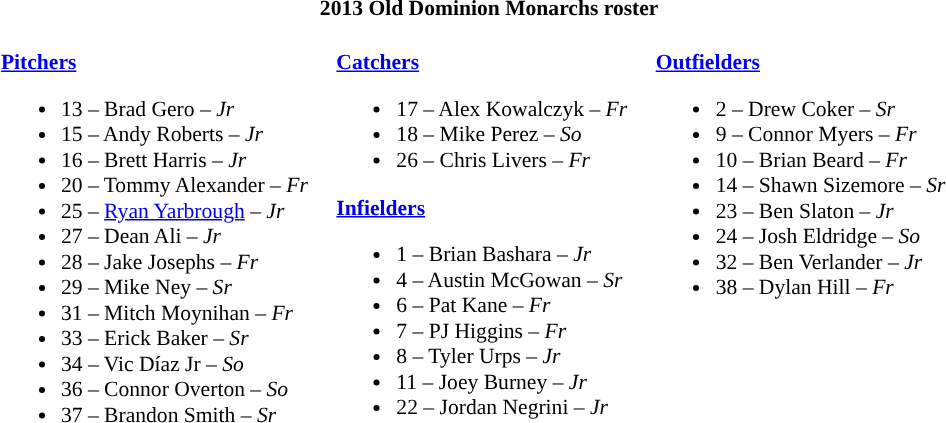<table class="toccolours" style="border-collapse:collapse; font-size:90%;">
<tr>
<th colspan="9">2013 Old Dominion Monarchs roster</th>
</tr>
<tr>
</tr>
<tr>
<td width="03"> </td>
<td valign="top"><br><strong><a href='#'>Pitchers</a></strong><ul><li>13 – Brad Gero – <em>Jr</em></li><li>15 – Andy Roberts – <em>Jr</em></li><li>16 – Brett Harris – <em> Jr</em></li><li>20 – Tommy Alexander – <em>Fr</em></li><li>25 – <a href='#'>Ryan Yarbrough</a> – <em>Jr</em></li><li>27 – Dean Ali – <em>Jr</em></li><li>28 – Jake Josephs – <em>Fr</em></li><li>29 – Mike Ney – <em> Sr</em></li><li>31 – Mitch Moynihan – <em>Fr</em></li><li>33 – Erick Baker – <em> Sr</em></li><li>34 – Vic Díaz Jr – <em> So</em></li><li>36 – Connor Overton – <em>So</em></li><li>37 – Brandon Smith – <em>Sr</em></li></ul></td>
<td width="15"> </td>
<td valign="top"><br><strong><a href='#'>Catchers</a></strong><ul><li>17 – Alex Kowalczyk – <em>Fr</em></li><li>18 – Mike Perez – <em>So</em></li><li>26 – Chris Livers – <em>Fr</em></li></ul><strong><a href='#'>Infielders</a></strong><ul><li>1 – Brian Bashara – <em>Jr</em></li><li>4 – Austin McGowan – <em>Sr</em></li><li>6 – Pat Kane – <em>Fr</em></li><li>7 – PJ Higgins – <em>Fr</em></li><li>8 – Tyler Urps – <em>Jr</em></li><li>11 – Joey Burney – <em>Jr</em></li><li>22 – Jordan Negrini – <em>Jr</em></li></ul></td>
<td width="15"> </td>
<td valign="top"><br><strong><a href='#'>Outfielders</a></strong><ul><li>2 – Drew Coker – <em>Sr</em></li><li>9 – Connor Myers – <em>Fr</em></li><li>10 – Brian Beard – <em>Fr</em></li><li>14 – Shawn Sizemore – <em> Sr</em></li><li>23 – Ben Slaton – <em>Jr</em></li><li>24 – Josh Eldridge – <em>So</em></li><li>32 – Ben Verlander – <em>Jr</em></li><li>38 – Dylan Hill – <em>Fr</em></li></ul></td>
<td width="25"> </td>
</tr>
</table>
